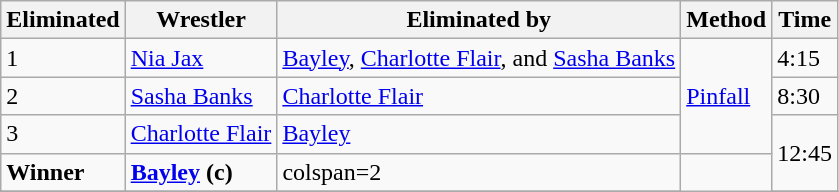<table class="wikitable sortable">
<tr>
<th>Eliminated</th>
<th>Wrestler</th>
<th>Eliminated by</th>
<th>Method</th>
<th>Time</th>
</tr>
<tr>
<td>1</td>
<td><a href='#'>Nia Jax</a></td>
<td><a href='#'>Bayley</a>, <a href='#'>Charlotte Flair</a>, and <a href='#'>Sasha Banks</a></td>
<td rowspan=3><a href='#'>Pinfall</a></td>
<td>4:15</td>
</tr>
<tr>
<td>2</td>
<td><a href='#'>Sasha Banks</a></td>
<td><a href='#'>Charlotte Flair</a></td>
<td>8:30</td>
</tr>
<tr>
<td>3</td>
<td><a href='#'>Charlotte Flair</a></td>
<td><a href='#'>Bayley</a></td>
<td rowspan=2>12:45</td>
</tr>
<tr>
<td><strong>Winner</strong></td>
<td><strong><a href='#'>Bayley</a> (c)</strong></td>
<td>colspan=2 </td>
</tr>
<tr>
</tr>
</table>
